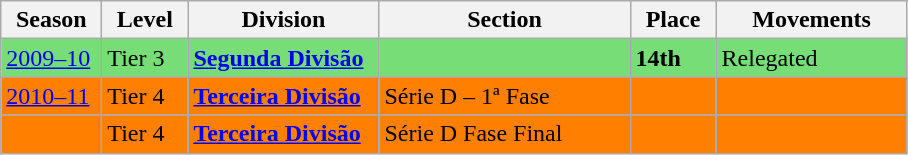<table class="wikitable" style="text-align: left;">
<tr>
<th style="width: 60px;"><strong>Season</strong></th>
<th style="width: 50px;"><strong>Level</strong></th>
<th style="width: 120px;"><strong>Division</strong></th>
<th style="width: 160px;"><strong>Section</strong></th>
<th style="width: 50px;"><strong>Place</strong></th>
<th style="width: 120px;"><strong>Movements</strong></th>
</tr>
<tr>
<td style="background:#77DD77;"><a href='#'>2009–10</a></td>
<td style="background:#77DD77;">Tier 3</td>
<td style="background:#77DD77;"><strong><a href='#'>Segunda Divisão</a></strong></td>
<td style="background:#77DD77;"></td>
<td style="background:#77DD77;"><strong>14th</strong></td>
<td style="background:#77DD77;">Relegated</td>
</tr>
<tr>
<td style="background:#FF7F00;"><a href='#'>2010–11</a></td>
<td style="background:#FF7F00;">Tier 4</td>
<td style="background:#FF7F00;"><strong><a href='#'>Terceira Divisão</a></strong></td>
<td style="background:#FF7F00;">Série D – 1ª Fase</td>
<td style="background:#FF7F00;"></td>
<td style="background:#FF7F00;"></td>
</tr>
<tr>
<td style="background:#FF7F00;"></td>
<td style="background:#FF7F00;">Tier 4</td>
<td style="background:#FF7F00;"><strong><a href='#'>Terceira Divisão</a></strong></td>
<td style="background:#FF7F00;">Série D Fase Final</td>
<td style="background:#FF7F00;"></td>
<td style="background:#FF7F00;"></td>
</tr>
</table>
